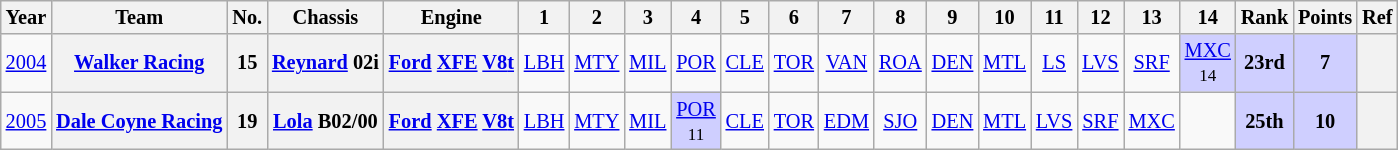<table class="wikitable" style="text-align:center; font-size:85%">
<tr>
<th>Year</th>
<th>Team</th>
<th>No.</th>
<th>Chassis</th>
<th>Engine</th>
<th>1</th>
<th>2</th>
<th>3</th>
<th>4</th>
<th>5</th>
<th>6</th>
<th>7</th>
<th>8</th>
<th>9</th>
<th>10</th>
<th>11</th>
<th>12</th>
<th>13</th>
<th>14</th>
<th>Rank</th>
<th>Points</th>
<th>Ref</th>
</tr>
<tr>
<td><a href='#'>2004</a></td>
<th nowrap><a href='#'>Walker Racing</a></th>
<th>15</th>
<th nowrap><a href='#'>Reynard</a> 02i</th>
<th nowrap><a href='#'>Ford</a> <a href='#'>XFE</a> <a href='#'>V8</a><a href='#'>t</a></th>
<td><a href='#'>LBH</a></td>
<td><a href='#'>MTY</a></td>
<td><a href='#'>MIL</a></td>
<td><a href='#'>POR</a></td>
<td><a href='#'>CLE</a></td>
<td><a href='#'>TOR</a></td>
<td><a href='#'>VAN</a></td>
<td><a href='#'>ROA</a></td>
<td><a href='#'>DEN</a></td>
<td><a href='#'>MTL</a></td>
<td><a href='#'>LS</a></td>
<td><a href='#'>LVS</a></td>
<td><a href='#'>SRF</a></td>
<td style="background:#CFCFFF;"><a href='#'>MXC</a><br><small>14</small></td>
<td style="background:#CFCFFF;"><strong>23rd</strong></td>
<td style="background:#CFCFFF;"><strong>7</strong></td>
<th></th>
</tr>
<tr>
<td><a href='#'>2005</a></td>
<th nowrap><a href='#'>Dale Coyne Racing</a></th>
<th>19</th>
<th nowrap><a href='#'>Lola</a> B02/00</th>
<th nowrap><a href='#'>Ford</a> <a href='#'>XFE</a> <a href='#'>V8</a><a href='#'>t</a></th>
<td><a href='#'>LBH</a></td>
<td><a href='#'>MTY</a></td>
<td><a href='#'>MIL</a></td>
<td style="background:#CFCFFF;"><a href='#'>POR</a><br><small>11</small></td>
<td><a href='#'>CLE</a></td>
<td><a href='#'>TOR</a></td>
<td><a href='#'>EDM</a></td>
<td><a href='#'>SJO</a></td>
<td><a href='#'>DEN</a></td>
<td><a href='#'>MTL</a></td>
<td><a href='#'>LVS</a></td>
<td><a href='#'>SRF</a></td>
<td><a href='#'>MXC</a></td>
<td></td>
<td style="background:#CFCFFF;"><strong>25th</strong></td>
<td style="background:#CFCFFF;"><strong>10</strong></td>
<th></th>
</tr>
</table>
